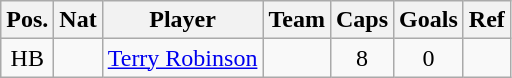<table class="wikitable" style="text-align:center; border:1px #aaa solid;">
<tr>
<th>Pos.</th>
<th>Nat</th>
<th>Player</th>
<th>Team</th>
<th>Caps</th>
<th>Goals</th>
<th>Ref</th>
</tr>
<tr>
<td>HB</td>
<td></td>
<td style="text-align:left;"><a href='#'>Terry Robinson</a></td>
<td></td>
<td>8</td>
<td>0</td>
<td></td>
</tr>
</table>
